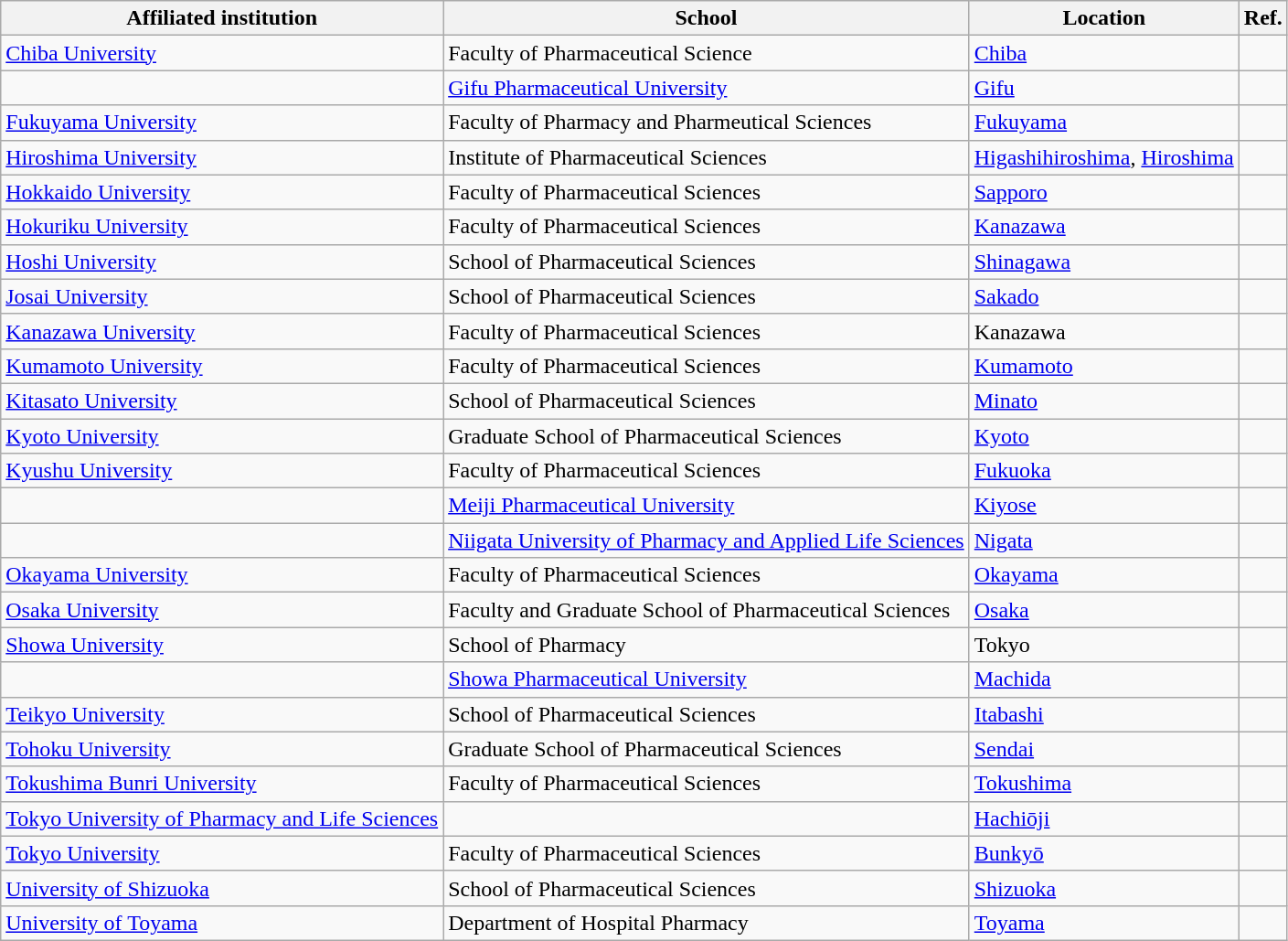<table class="wikitable sortable">
<tr>
<th>Affiliated institution</th>
<th>School</th>
<th>Location</th>
<th>Ref.</th>
</tr>
<tr>
<td><a href='#'>Chiba University</a></td>
<td>Faculty of Pharmaceutical Science</td>
<td><a href='#'>Chiba</a></td>
<td></td>
</tr>
<tr>
<td></td>
<td><a href='#'>Gifu Pharmaceutical University</a></td>
<td><a href='#'>Gifu</a></td>
<td></td>
</tr>
<tr>
<td><a href='#'>Fukuyama University</a></td>
<td>Faculty of Pharmacy and Pharmeutical Sciences</td>
<td><a href='#'>Fukuyama</a></td>
<td></td>
</tr>
<tr>
<td><a href='#'>Hiroshima University</a></td>
<td>Institute of Pharmaceutical Sciences</td>
<td><a href='#'>Higashihiroshima</a>, <a href='#'>Hiroshima</a></td>
<td></td>
</tr>
<tr>
<td><a href='#'>Hokkaido University</a></td>
<td>Faculty of Pharmaceutical Sciences</td>
<td><a href='#'>Sapporo</a></td>
<td></td>
</tr>
<tr>
<td><a href='#'>Hokuriku University</a></td>
<td>Faculty of Pharmaceutical Sciences</td>
<td><a href='#'>Kanazawa</a></td>
<td></td>
</tr>
<tr>
<td><a href='#'>Hoshi University</a></td>
<td>School of Pharmaceutical Sciences</td>
<td><a href='#'>Shinagawa</a></td>
<td></td>
</tr>
<tr>
<td><a href='#'>Josai University</a></td>
<td>School of Pharmaceutical Sciences</td>
<td><a href='#'>Sakado</a></td>
<td></td>
</tr>
<tr>
<td><a href='#'>Kanazawa University</a></td>
<td>Faculty of Pharmaceutical Sciences</td>
<td>Kanazawa</td>
<td></td>
</tr>
<tr>
<td><a href='#'>Kumamoto University</a></td>
<td>Faculty of Pharmaceutical Sciences</td>
<td><a href='#'>Kumamoto</a></td>
<td></td>
</tr>
<tr>
<td><a href='#'>Kitasato University</a></td>
<td>School of Pharmaceutical Sciences</td>
<td><a href='#'>Minato</a></td>
<td></td>
</tr>
<tr>
<td><a href='#'>Kyoto University</a></td>
<td>Graduate School of Pharmaceutical Sciences</td>
<td><a href='#'>Kyoto</a></td>
<td></td>
</tr>
<tr>
<td><a href='#'>Kyushu University</a></td>
<td>Faculty of Pharmaceutical Sciences</td>
<td><a href='#'>Fukuoka</a></td>
<td></td>
</tr>
<tr>
<td></td>
<td><a href='#'>Meiji Pharmaceutical University</a></td>
<td><a href='#'>Kiyose</a></td>
<td></td>
</tr>
<tr>
<td></td>
<td><a href='#'>Niigata University of Pharmacy and Applied Life Sciences</a></td>
<td><a href='#'>Nigata</a></td>
<td></td>
</tr>
<tr>
<td><a href='#'>Okayama University</a></td>
<td>Faculty of Pharmaceutical Sciences</td>
<td><a href='#'>Okayama</a></td>
<td></td>
</tr>
<tr>
<td><a href='#'>Osaka University</a></td>
<td>Faculty and Graduate School of Pharmaceutical Sciences</td>
<td><a href='#'>Osaka</a></td>
<td></td>
</tr>
<tr>
<td><a href='#'>Showa University</a></td>
<td>School of Pharmacy</td>
<td>Tokyo</td>
<td></td>
</tr>
<tr>
<td></td>
<td><a href='#'>Showa Pharmaceutical University</a></td>
<td><a href='#'>Machida</a></td>
<td></td>
</tr>
<tr>
<td><a href='#'>Teikyo University</a></td>
<td>School of Pharmaceutical Sciences</td>
<td><a href='#'>Itabashi</a></td>
<td></td>
</tr>
<tr>
<td><a href='#'>Tohoku University</a></td>
<td>Graduate School of Pharmaceutical Sciences</td>
<td><a href='#'>Sendai</a></td>
<td></td>
</tr>
<tr>
<td><a href='#'>Tokushima Bunri University</a></td>
<td>Faculty of Pharmaceutical Sciences</td>
<td><a href='#'>Tokushima</a></td>
<td></td>
</tr>
<tr>
<td><a href='#'>Tokyo University of Pharmacy and Life Sciences</a></td>
<td></td>
<td><a href='#'>Hachiōji</a></td>
<td></td>
</tr>
<tr>
<td><a href='#'>Tokyo University</a></td>
<td>Faculty of Pharmaceutical Sciences</td>
<td><a href='#'>Bunkyō</a></td>
<td></td>
</tr>
<tr>
<td><a href='#'>University of Shizuoka</a></td>
<td>School of Pharmaceutical Sciences</td>
<td><a href='#'>Shizuoka</a></td>
<td></td>
</tr>
<tr>
<td><a href='#'>University of Toyama</a></td>
<td>Department of Hospital Pharmacy</td>
<td><a href='#'>Toyama</a></td>
<td></td>
</tr>
</table>
